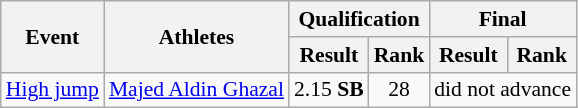<table class="wikitable" border="1" style="font-size:90%">
<tr>
<th rowspan="2">Event</th>
<th rowspan="2">Athletes</th>
<th colspan="2">Qualification</th>
<th colspan="2">Final</th>
</tr>
<tr>
<th>Result</th>
<th>Rank</th>
<th>Result</th>
<th>Rank</th>
</tr>
<tr>
<td><a href='#'>High jump</a></td>
<td><a href='#'>Majed Aldin Ghazal</a></td>
<td align=center>2.15 <strong>SB</strong></td>
<td align=center>28</td>
<td align=center colspan=2>did not advance</td>
</tr>
</table>
